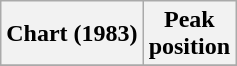<table class="wikitable sortable plainrowheaders" style="text-align:center">
<tr>
<th scope="col">Chart (1983)</th>
<th scope="col">Peak<br>position</th>
</tr>
<tr>
</tr>
</table>
